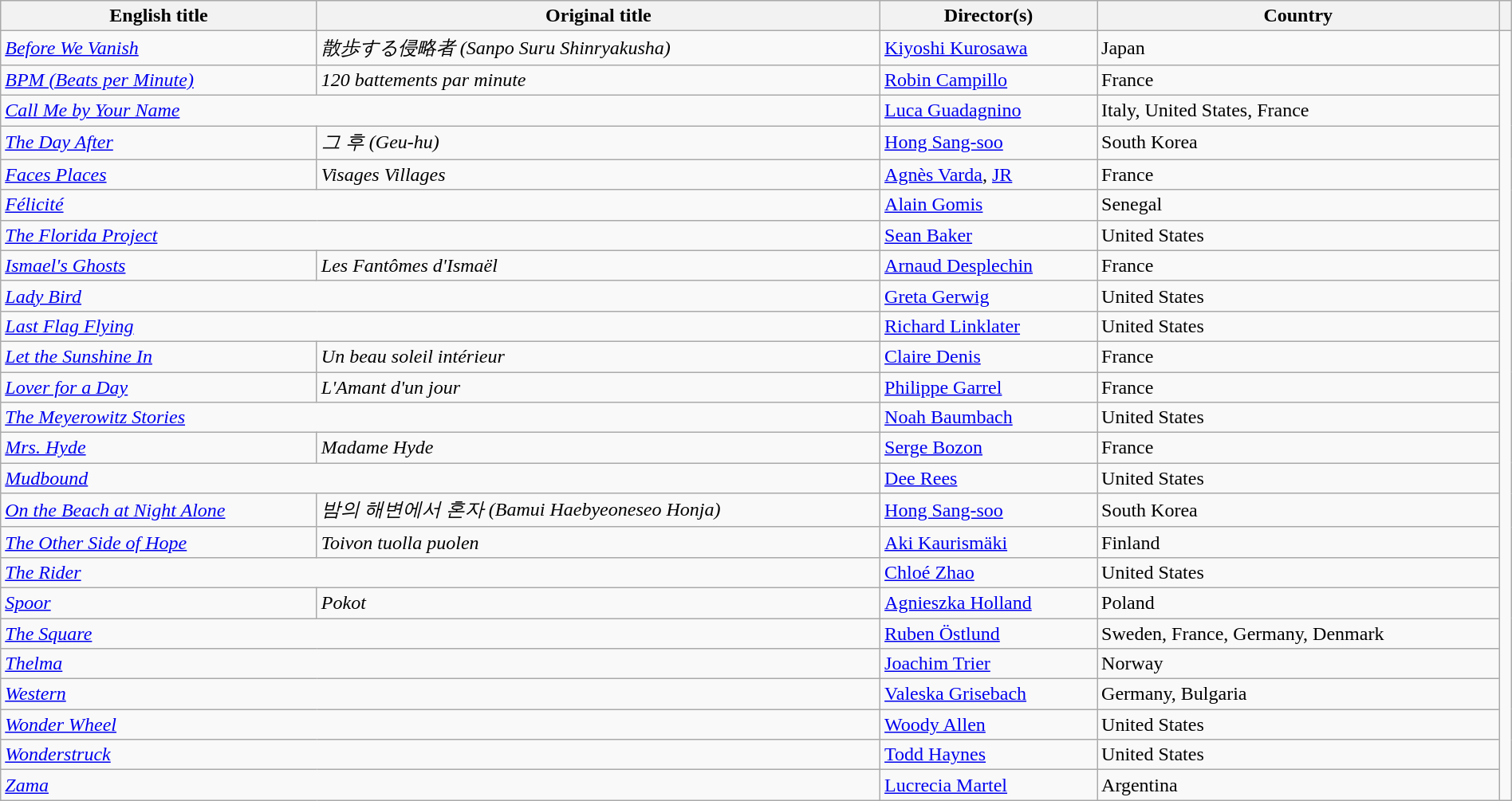<table class="wikitable" width="100%">
<tr>
<th>English title</th>
<th>Original title</th>
<th>Director(s)</th>
<th>Country</th>
<th></th>
</tr>
<tr>
<td><em><a href='#'>Before We Vanish</a></em></td>
<td><em>散歩する侵略者 (Sanpo Suru Shinryakusha)</em></td>
<td><a href='#'>Kiyoshi Kurosawa</a></td>
<td>Japan</td>
<td rowspan=25></td>
</tr>
<tr>
<td><em><a href='#'>BPM (Beats per Minute)</a></em></td>
<td><em>120 battements par minute</em></td>
<td><a href='#'>Robin Campillo</a></td>
<td>France</td>
</tr>
<tr>
<td colspan=2><em><a href='#'>Call Me by Your Name</a></em></td>
<td><a href='#'>Luca Guadagnino</a></td>
<td>Italy, United States, France</td>
</tr>
<tr>
<td><em><a href='#'>The Day After</a></em></td>
<td><em>그 후 (Geu-hu)</em></td>
<td><a href='#'>Hong Sang-soo</a></td>
<td>South Korea</td>
</tr>
<tr>
<td><em><a href='#'>Faces Places</a></em></td>
<td><em>Visages Villages</em></td>
<td><a href='#'>Agnès Varda</a>, <a href='#'>JR</a></td>
<td>France</td>
</tr>
<tr>
<td colspan=2><em><a href='#'>Félicité</a></em></td>
<td><a href='#'>Alain Gomis</a></td>
<td>Senegal</td>
</tr>
<tr>
<td colspan=2><em><a href='#'>The Florida Project</a></em></td>
<td><a href='#'>Sean Baker</a></td>
<td>United States</td>
</tr>
<tr>
<td><em><a href='#'>Ismael's Ghosts</a></em></td>
<td><em>Les Fantômes d'Ismaël</em></td>
<td><a href='#'>Arnaud Desplechin</a></td>
<td>France</td>
</tr>
<tr>
<td colspan=2><em><a href='#'>Lady Bird</a></em></td>
<td><a href='#'>Greta Gerwig</a></td>
<td>United States</td>
</tr>
<tr>
<td colspan=2><em><a href='#'>Last Flag Flying</a></em></td>
<td><a href='#'>Richard Linklater</a></td>
<td>United States</td>
</tr>
<tr>
<td><em><a href='#'>Let the Sunshine In</a></em></td>
<td><em>Un beau soleil intérieur</em></td>
<td><a href='#'>Claire Denis</a></td>
<td>France</td>
</tr>
<tr>
<td><em><a href='#'>Lover for a Day</a></em></td>
<td><em>L'Amant d'un jour</em></td>
<td><a href='#'>Philippe Garrel</a></td>
<td>France</td>
</tr>
<tr>
<td colspan=2><em><a href='#'>The Meyerowitz Stories</a></em></td>
<td><a href='#'>Noah Baumbach</a></td>
<td>United States</td>
</tr>
<tr>
<td><em><a href='#'>Mrs. Hyde</a></em></td>
<td><em>Madame Hyde</em></td>
<td><a href='#'>Serge Bozon</a></td>
<td>France</td>
</tr>
<tr>
<td colspan=2><em><a href='#'>Mudbound</a></em></td>
<td><a href='#'>Dee Rees</a></td>
<td>United States</td>
</tr>
<tr>
<td><em><a href='#'>On the Beach at Night Alone</a></em></td>
<td><em>밤의 해변에서 혼자 (Bamui Haebyeoneseo Honja)</em></td>
<td><a href='#'>Hong Sang-soo</a></td>
<td>South Korea</td>
</tr>
<tr>
<td><em><a href='#'>The Other Side of Hope</a></em></td>
<td><em>Toivon tuolla puolen</em></td>
<td><a href='#'>Aki Kaurismäki</a></td>
<td>Finland</td>
</tr>
<tr>
<td colspan=2><em><a href='#'>The Rider</a></em></td>
<td><a href='#'>Chloé Zhao</a></td>
<td>United States</td>
</tr>
<tr>
<td><em><a href='#'>Spoor</a></em></td>
<td><em>Pokot</em></td>
<td><a href='#'>Agnieszka Holland</a></td>
<td>Poland</td>
</tr>
<tr>
<td colspan=2><em><a href='#'>The Square</a></em></td>
<td><a href='#'>Ruben Östlund</a></td>
<td>Sweden, France, Germany, Denmark</td>
</tr>
<tr>
<td colspan=2><em><a href='#'>Thelma</a></em></td>
<td><a href='#'>Joachim Trier</a></td>
<td>Norway</td>
</tr>
<tr>
<td colspan=2><em><a href='#'>Western</a></em></td>
<td><a href='#'>Valeska Grisebach</a></td>
<td>Germany, Bulgaria</td>
</tr>
<tr>
<td colspan=2><em><a href='#'>Wonder Wheel</a></em></td>
<td><a href='#'>Woody Allen</a></td>
<td>United States</td>
</tr>
<tr>
<td colspan=2><em><a href='#'>Wonderstruck</a></em></td>
<td><a href='#'>Todd Haynes</a></td>
<td>United States</td>
</tr>
<tr>
<td colspan=2><em><a href='#'>Zama</a></em></td>
<td><a href='#'>Lucrecia Martel</a></td>
<td>Argentina</td>
</tr>
</table>
